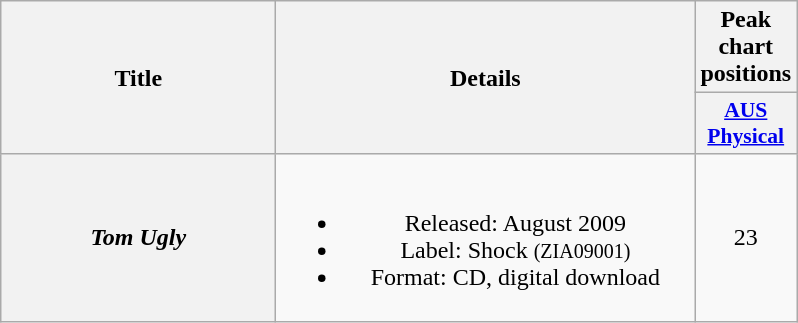<table class="wikitable plainrowheaders" style="text-align:center;" border="1">
<tr>
<th scope="col" rowspan="2" style="width:11em;">Title</th>
<th scope="col" rowspan="2" style="width:17em;">Details</th>
<th scope="col" colspan="1">Peak chart positions</th>
</tr>
<tr>
<th scope="col" style="width:3em;font-size:90%;"><a href='#'>AUS<br>Physical</a><br></th>
</tr>
<tr>
<th scope="row"><em>Tom Ugly</em></th>
<td><br><ul><li>Released: August 2009</li><li>Label: Shock <small>(ZIA09001)</small></li><li>Format: CD, digital download</li></ul></td>
<td>23</td>
</tr>
</table>
